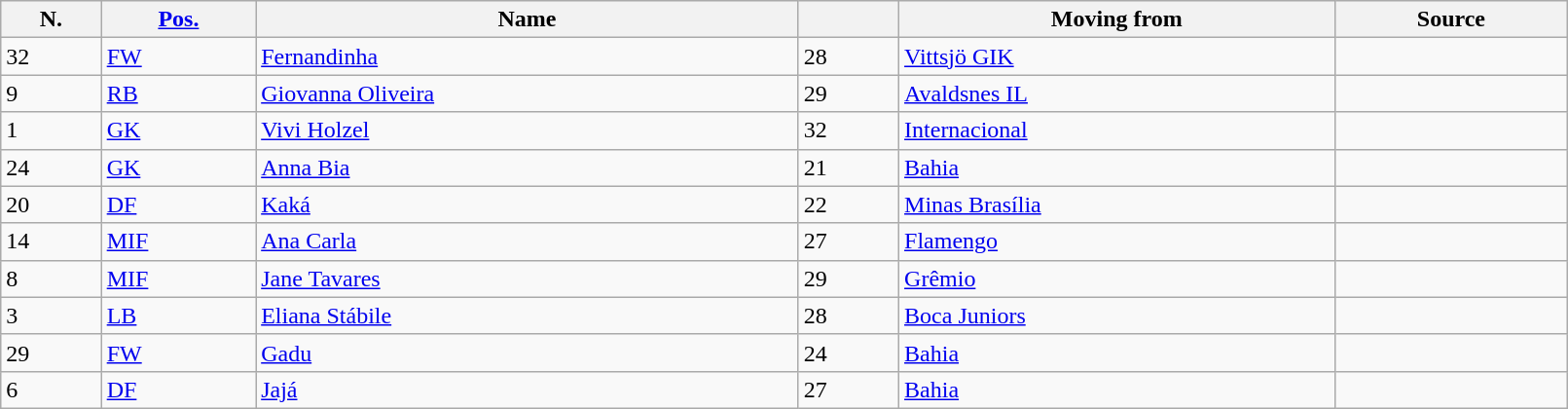<table class="wikitable sortable" style="width:85%; text-align:center; text-align:left;">
<tr>
<th>N.</th>
<th><a href='#'>Pos.</a></th>
<th>Name</th>
<th></th>
<th>Moving from</th>
<th>Source</th>
</tr>
<tr>
<td>32</td>
<td><a href='#'>FW</a></td>
<td style="text-align:left;"> <a href='#'>Fernandinha</a></td>
<td>28</td>
<td style="text-align:left;"><a href='#'>Vittsjö GIK</a> </td>
<td></td>
</tr>
<tr>
<td>9</td>
<td><a href='#'>RB</a></td>
<td style="text-align:left;"> <a href='#'>Giovanna Oliveira</a></td>
<td>29</td>
<td style="text-align:left;"><a href='#'>Avaldsnes IL</a> </td>
<td></td>
</tr>
<tr>
<td>1</td>
<td><a href='#'>GK</a></td>
<td style="text-align:left;"> <a href='#'>Vivi Holzel</a></td>
<td>32</td>
<td style="text-align:left;"><a href='#'>Internacional</a></td>
<td></td>
</tr>
<tr>
<td>24</td>
<td><a href='#'>GK</a></td>
<td style="text-align:left;"> <a href='#'>Anna Bia</a></td>
<td>21</td>
<td style="text-align:left;"><a href='#'>Bahia</a></td>
<td></td>
</tr>
<tr>
<td>20</td>
<td><a href='#'>DF</a></td>
<td style="text-align:left;"> <a href='#'>Kaká</a></td>
<td>22</td>
<td style="text-align:left;"><a href='#'>Minas Brasília</a></td>
<td></td>
</tr>
<tr>
<td>14</td>
<td><a href='#'>MIF</a></td>
<td style="text-align:left;"> <a href='#'>Ana Carla</a></td>
<td>27</td>
<td style="text-align:left;"><a href='#'>Flamengo</a></td>
<td></td>
</tr>
<tr>
<td>8</td>
<td><a href='#'>MIF</a></td>
<td style="text-align:left;"> <a href='#'>Jane Tavares</a></td>
<td>29</td>
<td style="text-align:left;"><a href='#'>Grêmio</a></td>
<td></td>
</tr>
<tr>
<td>3</td>
<td><a href='#'>LB</a></td>
<td style="text-align:left;"> <a href='#'>Eliana Stábile</a></td>
<td>28</td>
<td style="text-align:left;"><a href='#'>Boca Juniors</a> </td>
<td></td>
</tr>
<tr>
<td>29</td>
<td><a href='#'>FW</a></td>
<td style="text-align:left;"> <a href='#'>Gadu</a></td>
<td>24</td>
<td style="text-align:left;"><a href='#'>Bahia</a></td>
<td></td>
</tr>
<tr>
<td>6</td>
<td><a href='#'>DF</a></td>
<td style="text-align:left;"> <a href='#'>Jajá</a></td>
<td>27</td>
<td style="text-align:left;"><a href='#'>Bahia</a></td>
<td></td>
</tr>
</table>
